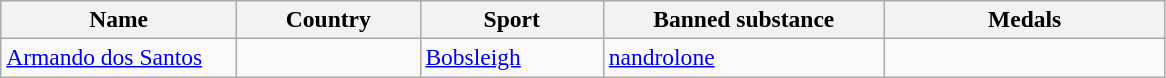<table class="wikitable"  style="font-size:98%; font-size:98%;">
<tr>
<th style="width:150px;">Name</th>
<th style="width:115px;">Country</th>
<th style="width:115px;">Sport</th>
<th style="width:180px;">Banned substance</th>
<th style="width:180px;">Medals</th>
</tr>
<tr>
<td><a href='#'>Armando dos Santos</a></td>
<td></td>
<td><a href='#'>Bobsleigh</a></td>
<td><a href='#'>nandrolone</a></td>
<td></td>
</tr>
</table>
